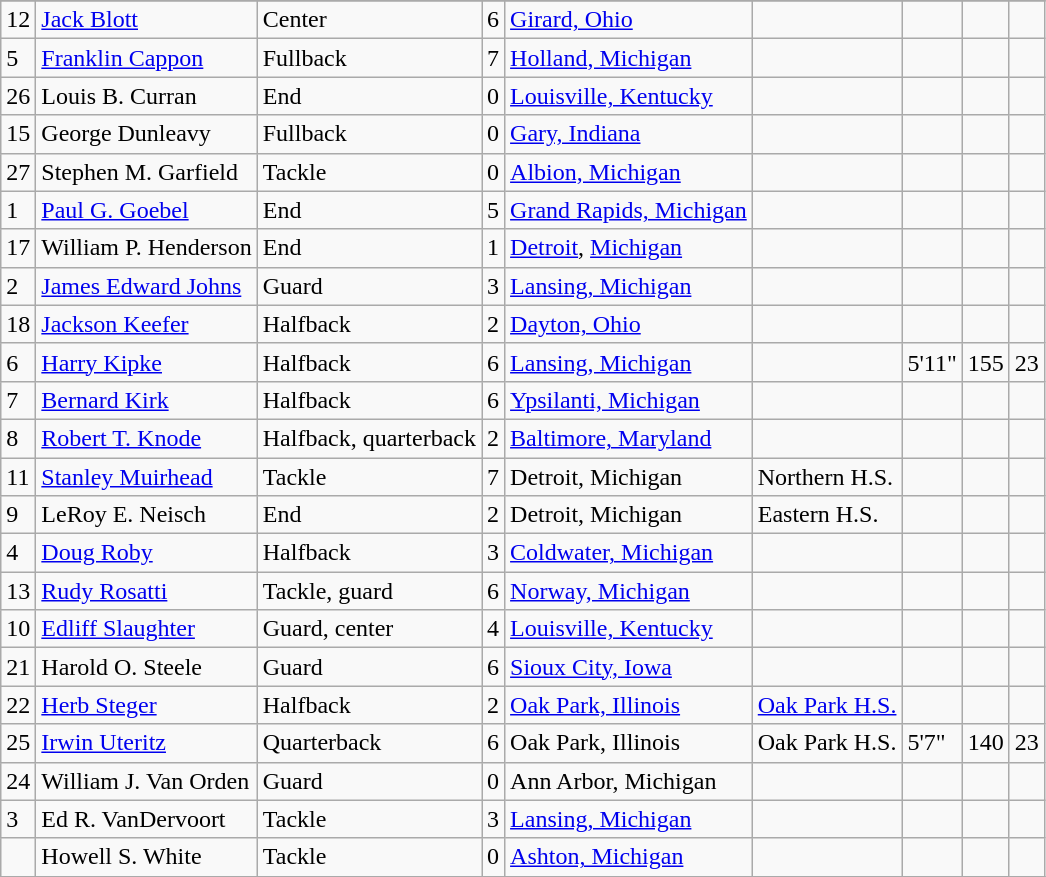<table class="wikitable">
<tr>
</tr>
<tr>
<td>12</td>
<td><a href='#'>Jack Blott</a></td>
<td>Center</td>
<td>6</td>
<td><a href='#'>Girard, Ohio</a></td>
<td></td>
<td></td>
<td></td>
<td></td>
</tr>
<tr>
<td>5</td>
<td><a href='#'>Franklin Cappon</a></td>
<td>Fullback</td>
<td>7</td>
<td><a href='#'>Holland, Michigan</a></td>
<td></td>
<td></td>
<td></td>
<td></td>
</tr>
<tr>
<td>26</td>
<td>Louis B. Curran</td>
<td>End</td>
<td>0</td>
<td><a href='#'>Louisville, Kentucky</a></td>
<td></td>
<td></td>
<td></td>
<td></td>
</tr>
<tr>
<td>15</td>
<td>George Dunleavy</td>
<td>Fullback</td>
<td>0</td>
<td><a href='#'>Gary, Indiana</a></td>
<td></td>
<td></td>
<td></td>
<td></td>
</tr>
<tr>
<td>27</td>
<td>Stephen M. Garfield</td>
<td>Tackle</td>
<td>0</td>
<td><a href='#'>Albion, Michigan</a></td>
<td></td>
<td></td>
<td></td>
<td></td>
</tr>
<tr>
<td>1</td>
<td><a href='#'>Paul G. Goebel</a></td>
<td>End</td>
<td>5</td>
<td><a href='#'>Grand Rapids, Michigan</a></td>
<td></td>
<td></td>
<td></td>
<td></td>
</tr>
<tr>
<td>17</td>
<td>William P. Henderson</td>
<td>End</td>
<td>1</td>
<td><a href='#'>Detroit</a>, <a href='#'>Michigan</a></td>
<td></td>
<td></td>
<td></td>
<td></td>
</tr>
<tr>
<td>2</td>
<td><a href='#'>James Edward Johns</a></td>
<td>Guard</td>
<td>3</td>
<td><a href='#'>Lansing, Michigan</a></td>
<td></td>
<td></td>
<td></td>
<td></td>
</tr>
<tr>
<td>18</td>
<td><a href='#'>Jackson Keefer</a></td>
<td>Halfback</td>
<td>2</td>
<td><a href='#'>Dayton, Ohio</a></td>
<td></td>
<td></td>
<td></td>
<td></td>
</tr>
<tr>
<td>6</td>
<td><a href='#'>Harry Kipke</a></td>
<td>Halfback</td>
<td>6</td>
<td><a href='#'>Lansing, Michigan</a></td>
<td></td>
<td>5'11"</td>
<td>155</td>
<td>23</td>
</tr>
<tr>
<td>7</td>
<td><a href='#'>Bernard Kirk</a></td>
<td>Halfback</td>
<td>6</td>
<td><a href='#'>Ypsilanti, Michigan</a></td>
<td></td>
<td></td>
<td></td>
<td></td>
</tr>
<tr>
<td>8</td>
<td><a href='#'>Robert T. Knode</a></td>
<td>Halfback, quarterback</td>
<td>2</td>
<td><a href='#'>Baltimore, Maryland</a></td>
<td></td>
<td></td>
<td></td>
<td></td>
</tr>
<tr>
<td>11</td>
<td><a href='#'>Stanley Muirhead</a></td>
<td>Tackle</td>
<td>7</td>
<td>Detroit, Michigan</td>
<td>Northern H.S.</td>
<td></td>
<td></td>
<td></td>
</tr>
<tr>
<td>9</td>
<td>LeRoy E. Neisch</td>
<td>End</td>
<td>2</td>
<td>Detroit, Michigan</td>
<td>Eastern H.S.</td>
<td></td>
<td></td>
<td></td>
</tr>
<tr>
<td>4</td>
<td><a href='#'>Doug Roby</a></td>
<td>Halfback</td>
<td>3</td>
<td><a href='#'>Coldwater, Michigan</a></td>
<td></td>
<td></td>
<td></td>
<td></td>
</tr>
<tr>
<td>13</td>
<td><a href='#'>Rudy Rosatti</a></td>
<td>Tackle, guard</td>
<td>6</td>
<td><a href='#'>Norway, Michigan</a></td>
<td></td>
<td></td>
<td></td>
<td></td>
</tr>
<tr>
<td>10</td>
<td><a href='#'>Edliff Slaughter</a></td>
<td>Guard, center</td>
<td>4</td>
<td><a href='#'>Louisville, Kentucky</a></td>
<td></td>
<td></td>
<td></td>
<td></td>
</tr>
<tr>
<td>21</td>
<td>Harold O. Steele</td>
<td>Guard</td>
<td>6</td>
<td><a href='#'>Sioux City, Iowa</a></td>
<td></td>
<td></td>
<td></td>
<td></td>
</tr>
<tr>
<td>22</td>
<td><a href='#'>Herb Steger</a></td>
<td>Halfback</td>
<td>2</td>
<td><a href='#'>Oak Park, Illinois</a></td>
<td><a href='#'>Oak Park H.S.</a></td>
<td></td>
<td></td>
<td></td>
</tr>
<tr>
<td>25</td>
<td><a href='#'>Irwin Uteritz</a></td>
<td>Quarterback</td>
<td>6</td>
<td>Oak Park, Illinois</td>
<td>Oak Park H.S.</td>
<td>5'7"</td>
<td>140</td>
<td>23</td>
</tr>
<tr>
<td>24</td>
<td>William J. Van Orden</td>
<td>Guard</td>
<td>0</td>
<td>Ann Arbor, Michigan</td>
<td></td>
<td></td>
<td></td>
<td></td>
</tr>
<tr>
<td>3</td>
<td>Ed R. VanDervoort</td>
<td>Tackle</td>
<td>3</td>
<td><a href='#'>Lansing, Michigan</a></td>
<td></td>
<td></td>
<td></td>
<td></td>
</tr>
<tr>
<td></td>
<td>Howell S. White</td>
<td>Tackle</td>
<td>0</td>
<td><a href='#'>Ashton, Michigan</a></td>
<td></td>
<td></td>
<td></td>
<td></td>
</tr>
<tr>
</tr>
</table>
